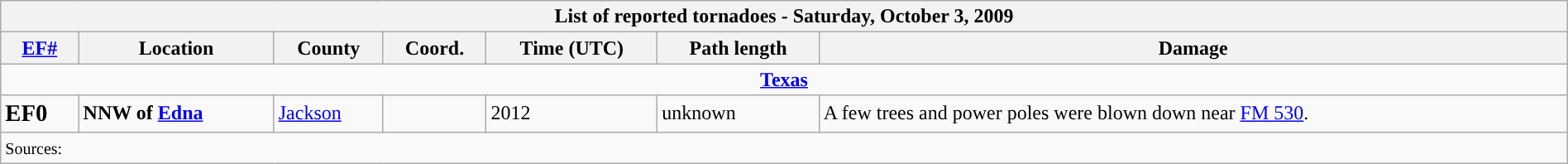<table class="wikitable collapsible" width="100%">
<tr>
<th colspan="7">List of reported tornadoes - Saturday, October 3, 2009</th>
</tr>
<tr>
<th><a href='#'>EF#</a></th>
<th>Location</th>
<th>County</th>
<th>Coord.</th>
<th>Time (UTC)</th>
<th>Path length</th>
<th>Damage</th>
</tr>
<tr>
<td colspan="7" align=center><strong><a href='#'>Texas</a></strong></td>
</tr>
<tr>
<td><big><strong>EF0</strong></big></td>
<td><strong>NNW of <a href='#'>Edna</a></strong></td>
<td><a href='#'>Jackson</a></td>
<td></td>
<td>2012</td>
<td>unknown</td>
<td>A few trees and power poles were blown down near <a href='#'>FM 530</a>.</td>
</tr>
<tr>
<td colspan="7"><small>Sources: </small></td>
</tr>
</table>
